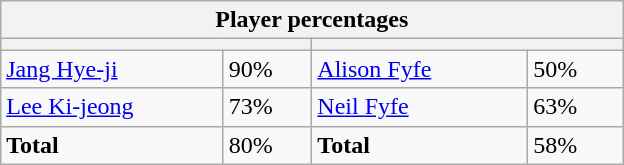<table class="wikitable">
<tr>
<th colspan=4 width=400>Player percentages</th>
</tr>
<tr>
<th colspan=2 width=200 style="white-space:nowrap;"></th>
<th colspan=2 width=200 style="white-space:nowrap;"></th>
</tr>
<tr>
<td><a href='#'>Jang Hye-ji</a></td>
<td>90%</td>
<td><a href='#'>Alison Fyfe</a></td>
<td>50%</td>
</tr>
<tr>
<td><a href='#'>Lee Ki-jeong</a></td>
<td>73%</td>
<td><a href='#'>Neil Fyfe</a></td>
<td>63%</td>
</tr>
<tr>
<td><strong>Total</strong></td>
<td>80%</td>
<td><strong>Total</strong></td>
<td>58%</td>
</tr>
</table>
